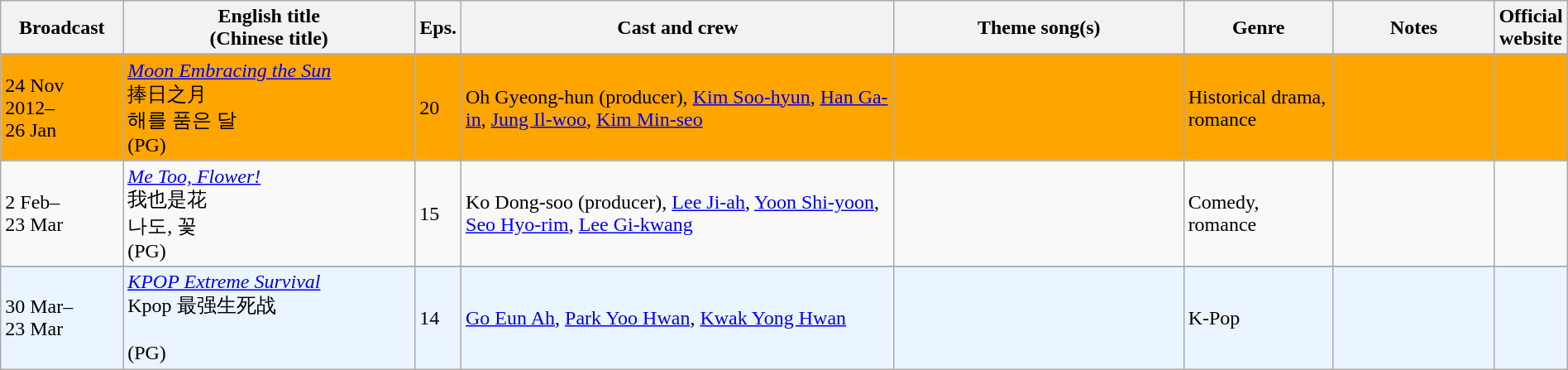<table class="wikitable sortable" width="100%" style="text-align: left">
<tr>
<th align=center width=8% bgcolor="silver">Broadcast</th>
<th align=center width=20% bgcolor="silver">English title <br> (Chinese title)</th>
<th align=center width=1% bgcolor="silver">Eps.</th>
<th align=center width=30% bgcolor="silver">Cast and crew</th>
<th align=center width=20% bgcolor="silver">Theme song(s)</th>
<th align=center width=10% bgcolor="silver">Genre</th>
<th align=center width=15% bgcolor="silver">Notes</th>
<th align=center width=1% bgcolor="silver">Official website</th>
</tr>
<tr>
</tr>
<tr ---- bgcolor="FFA500">
<td>24 Nov 2012–<br>26 Jan</td>
<td><em><a href='#'>Moon Embracing the Sun</a></em><br>捧日之月<br>해를 품은 달<br>(<span>PG</span>)</td>
<td>20</td>
<td>Oh Gyeong-hun (producer), <a href='#'>Kim Soo-hyun</a>, <a href='#'>Han Ga-in</a>, <a href='#'>Jung Il-woo</a>, <a href='#'>Kim Min-seo</a></td>
<td></td>
<td>Historical drama, romance</td>
<td></td>
<td></td>
</tr>
<tr>
<td>2 Feb–<br>23 Mar</td>
<td><em><a href='#'>Me Too, Flower!</a></em><br>我也是花<br>나도, 꽃<br>(<span>PG</span>)</td>
<td>15</td>
<td>Ko Dong-soo (producer), <a href='#'>Lee Ji-ah</a>, <a href='#'>Yoon Shi-yoon</a>, <a href='#'>Seo Hyo-rim</a>, <a href='#'>Lee Gi-kwang</a></td>
<td></td>
<td>Comedy, romance</td>
<td></td>
<td></td>
</tr>
<tr>
</tr>
<tr ---- bgcolor="ebf5ff">
<td>30 Mar–<br>23 Mar</td>
<td><em><a href='#'>KPOP Extreme Survival</a></em><br>Kpop 最强生死战<br><br>(<span>PG</span>)</td>
<td>14</td>
<td><a href='#'>Go Eun Ah</a>, <a href='#'>Park Yoo Hwan</a>, <a href='#'>Kwak Yong Hwan</a></td>
<td></td>
<td>K-Pop</td>
<td></td>
<td></td>
</tr>
</table>
